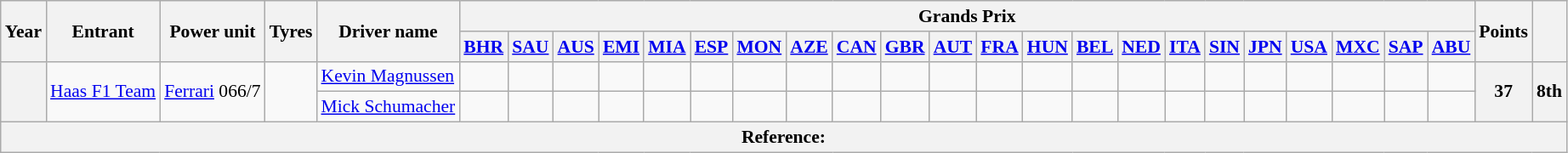<table class="wikitable" style="text-align:center; font-size:90%">
<tr>
<th rowspan="2">Year</th>
<th rowspan="2">Entrant</th>
<th rowspan="2">Power unit</th>
<th rowspan="2">Tyres</th>
<th rowspan="2">Driver name</th>
<th colspan="22">Grands Prix</th>
<th rowspan="2">Points</th>
<th rowspan="2"></th>
</tr>
<tr>
<th><a href='#'>BHR</a></th>
<th><a href='#'>SAU</a></th>
<th><a href='#'>AUS</a></th>
<th><a href='#'>EMI</a></th>
<th><a href='#'>MIA</a></th>
<th><a href='#'>ESP</a></th>
<th><a href='#'>MON</a></th>
<th><a href='#'>AZE</a></th>
<th><a href='#'>CAN</a></th>
<th><a href='#'>GBR</a></th>
<th><a href='#'>AUT</a></th>
<th><a href='#'>FRA</a></th>
<th><a href='#'>HUN</a></th>
<th><a href='#'>BEL</a></th>
<th><a href='#'>NED</a></th>
<th><a href='#'>ITA</a></th>
<th><a href='#'>SIN</a></th>
<th><a href='#'>JPN</a></th>
<th><a href='#'>USA</a></th>
<th><a href='#'>MXC</a></th>
<th><a href='#'>SAP</a></th>
<th><a href='#'>ABU</a></th>
</tr>
<tr>
<th rowspan="2"></th>
<td rowspan="2"><a href='#'>Haas F1 Team</a></td>
<td rowspan="2"><a href='#'>Ferrari</a> 066/7</td>
<td rowspan="2"></td>
<td align=left> <a href='#'>Kevin Magnussen</a></td>
<td></td>
<td></td>
<td></td>
<td></td>
<td></td>
<td></td>
<td></td>
<td></td>
<td></td>
<td></td>
<td></td>
<td></td>
<td></td>
<td></td>
<td></td>
<td></td>
<td></td>
<td></td>
<td></td>
<td></td>
<td></td>
<td></td>
<th rowspan="2">37</th>
<th rowspan="2">8th</th>
</tr>
<tr>
<td align=left> <a href='#'>Mick Schumacher</a></td>
<td></td>
<td></td>
<td></td>
<td></td>
<td></td>
<td></td>
<td></td>
<td></td>
<td></td>
<td></td>
<td></td>
<td></td>
<td></td>
<td></td>
<td></td>
<td></td>
<td></td>
<td></td>
<td></td>
<td></td>
<td></td>
<td></td>
</tr>
<tr>
<th colspan="29">Reference:</th>
</tr>
</table>
